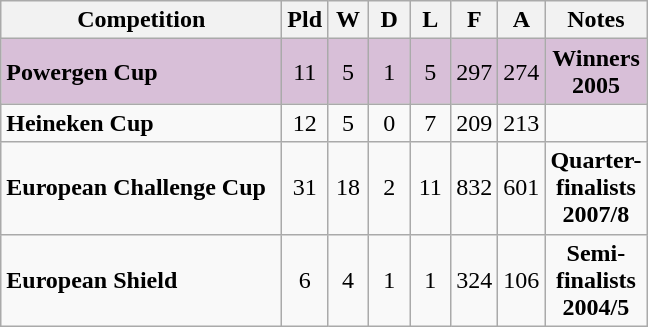<table class="wikitable" style="text-align: center;">
<tr>
<th style="width:180px;">Competition</th>
<th style="width:20px;">Pld</th>
<th style="width:20px;">W</th>
<th style="width:20px;">D</th>
<th style="width:20px;">L</th>
<th style="width:20px;">F</th>
<th style="width:20px;">A</th>
<th style="width:20px;">Notes</th>
</tr>
<tr style="background:thistle;">
<td align=left><strong>Powergen Cup</strong></td>
<td>11</td>
<td>5</td>
<td>1</td>
<td>5</td>
<td>297</td>
<td>274</td>
<td><strong>Winners 2005</strong></td>
</tr>
<tr>
<td align=left><strong>Heineken Cup</strong></td>
<td>12</td>
<td>5</td>
<td>0</td>
<td>7</td>
<td>209</td>
<td>213</td>
<td></td>
</tr>
<tr>
<td align=left><strong>European Challenge Cup</strong></td>
<td>31</td>
<td>18</td>
<td>2</td>
<td>11</td>
<td>832</td>
<td>601</td>
<td><strong>Quarter-finalists 2007/8</strong></td>
</tr>
<tr>
<td align=left><strong>European Shield</strong></td>
<td>6</td>
<td>4</td>
<td>1</td>
<td>1</td>
<td>324</td>
<td>106</td>
<td><strong>Semi-finalists 2004/5</strong></td>
</tr>
</table>
